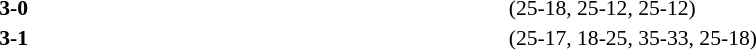<table width=100% cellspacing=1>
<tr>
<th width=20%></th>
<th width=12%></th>
<th width=20%></th>
<th width=33%></th>
<td></td>
</tr>
<tr style=font-size:90%>
<td align=right></td>
<td align=center><strong>3-0</strong></td>
<td></td>
<td>(25-18, 25-12, 25-12)</td>
<td></td>
</tr>
<tr style=font-size:90%>
<td align=right></td>
<td align=center><strong>3-1</strong></td>
<td></td>
<td>(25-17, 18-25, 35-33, 25-18)</td>
</tr>
</table>
